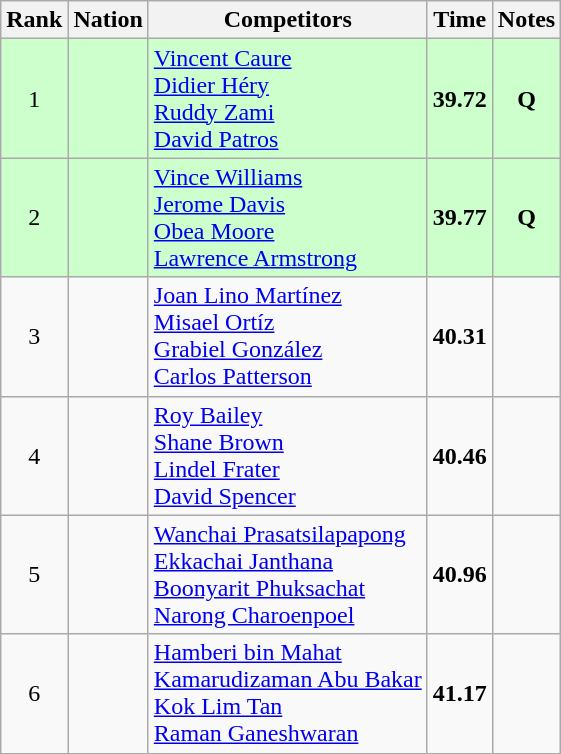<table class="wikitable sortable" style="text-align:center">
<tr>
<th>Rank</th>
<th>Nation</th>
<th>Competitors</th>
<th>Time</th>
<th>Notes</th>
</tr>
<tr bgcolor=ccffcc>
<td>1</td>
<td align=left></td>
<td align=left><a href='#'>Vincent Caure</a><br><a href='#'>Didier Héry</a><br><a href='#'>Ruddy Zami</a><br><a href='#'>David Patros</a></td>
<td><strong>39.72</strong></td>
<td><strong>Q</strong></td>
</tr>
<tr bgcolor=ccffcc>
<td>2</td>
<td align=left></td>
<td align=left><a href='#'>Vince Williams</a><br><a href='#'>Jerome Davis</a><br><a href='#'>Obea Moore</a><br><a href='#'>Lawrence Armstrong</a></td>
<td><strong>39.77</strong></td>
<td><strong>Q</strong></td>
</tr>
<tr>
<td>3</td>
<td align=left></td>
<td align=left><a href='#'>Joan Lino Martínez</a><br><a href='#'>Misael Ortíz</a><br><a href='#'>Grabiel González</a><br><a href='#'>Carlos Patterson</a></td>
<td><strong>40.31</strong></td>
<td></td>
</tr>
<tr>
<td>4</td>
<td align=left></td>
<td align=left><a href='#'>Roy Bailey</a><br><a href='#'>Shane Brown</a><br><a href='#'>Lindel Frater</a><br><a href='#'>David Spencer</a></td>
<td><strong>40.46</strong></td>
<td></td>
</tr>
<tr>
<td>5</td>
<td align=left></td>
<td align=left><a href='#'>Wanchai Prasatsilapapong</a><br><a href='#'>Ekkachai Janthana</a><br><a href='#'>Boonyarit Phuksachat</a><br><a href='#'>Narong Charoenpoel</a></td>
<td><strong>40.96</strong></td>
<td></td>
</tr>
<tr>
<td>6</td>
<td align=left></td>
<td align=left><a href='#'>Hamberi bin Mahat</a><br><a href='#'>Kamarudizaman Abu Bakar</a><br><a href='#'>Kok Lim Tan</a><br><a href='#'>Raman Ganeshwaran</a></td>
<td><strong>41.17</strong></td>
<td></td>
</tr>
</table>
